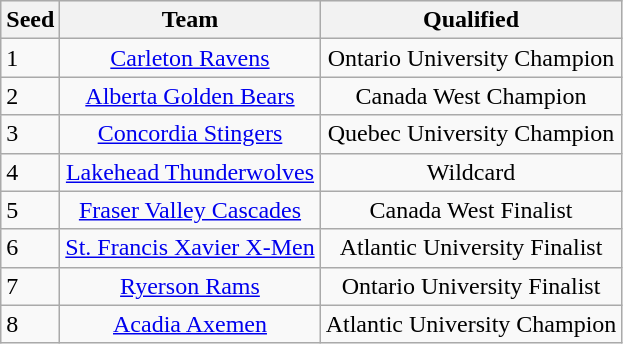<table class="wikitable sortable" style="text-align: center;">
<tr bgcolor="#efefef" align=center>
<th align=left>Seed</th>
<th align=left>Team</th>
<th align=left>Qualified</th>
</tr>
<tr align=center>
<td align=left>1</td>
<td><a href='#'>Carleton Ravens</a></td>
<td>Ontario University Champion</td>
</tr>
<tr align=center>
<td align=left>2</td>
<td><a href='#'>Alberta Golden Bears</a></td>
<td>Canada West Champion</td>
</tr>
<tr align=center>
<td align=left>3</td>
<td><a href='#'>Concordia Stingers</a></td>
<td>Quebec University Champion</td>
</tr>
<tr align=center>
<td align=left>4</td>
<td><a href='#'>Lakehead Thunderwolves</a></td>
<td>Wildcard</td>
</tr>
<tr align=center>
<td align=left>5</td>
<td><a href='#'>Fraser Valley Cascades</a></td>
<td>Canada West Finalist</td>
</tr>
<tr align=center>
<td align=left>6</td>
<td><a href='#'>St. Francis Xavier X-Men</a></td>
<td>Atlantic University Finalist</td>
</tr>
<tr align=center>
<td align=left>7</td>
<td><a href='#'>Ryerson Rams</a></td>
<td>Ontario University Finalist</td>
</tr>
<tr align=center>
<td align=left>8</td>
<td><a href='#'>Acadia Axemen</a></td>
<td>Atlantic University Champion</td>
</tr>
</table>
